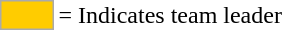<table>
<tr>
<td style="background:#fc0; border:1px solid #aaa; width:2em;"></td>
<td>= Indicates team leader</td>
</tr>
</table>
